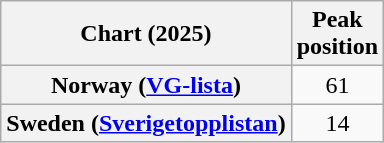<table class="wikitable sortable plainrowheaders" style="text-align:center">
<tr>
<th scope="col">Chart (2025)</th>
<th scope="col">Peak<br>position</th>
</tr>
<tr>
<th scope="row">Norway (<a href='#'>VG-lista</a>)</th>
<td>61</td>
</tr>
<tr>
<th scope="row">Sweden (<a href='#'>Sverigetopplistan</a>)</th>
<td>14</td>
</tr>
</table>
